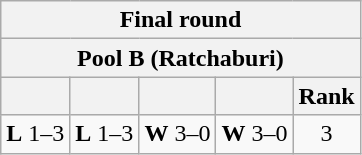<table class="wikitable" style="font-size:100%;">
<tr>
<th colspan=5>Final round</th>
</tr>
<tr>
<th colspan=5>Pool B (Ratchaburi)</th>
</tr>
<tr>
<th></th>
<th></th>
<th></th>
<th></th>
<th>Rank</th>
</tr>
<tr align=center>
<td><strong>L</strong> 1–3</td>
<td><strong>L</strong> 1–3</td>
<td><strong>W</strong> 3–0</td>
<td><strong>W</strong> 3–0</td>
<td>3</td>
</tr>
</table>
